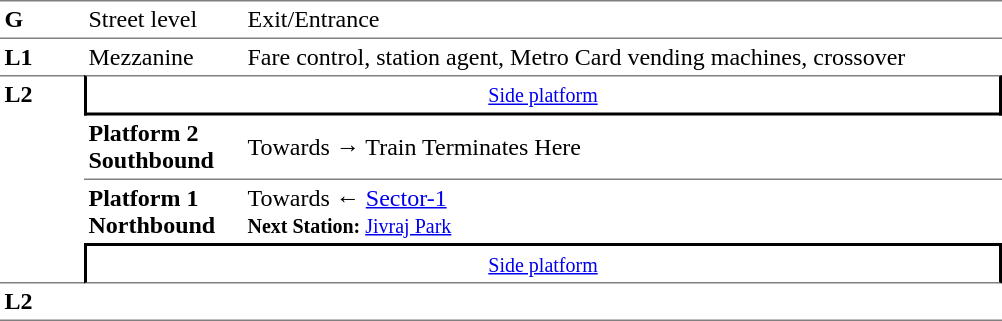<table table border=0 cellspacing=0 cellpadding=3>
<tr>
<td style="border-bottom:solid 1px gray;border-top:solid 1px gray;" width=50 valign=top><strong>G</strong></td>
<td style="border-top:solid 1px gray;border-bottom:solid 1px gray;" width=100 valign=top>Street level</td>
<td style="border-top:solid 1px gray;border-bottom:solid 1px gray;" width=500 valign=top>Exit/Entrance</td>
</tr>
<tr>
<td valign=top><strong>L1</strong></td>
<td valign=top>Mezzanine</td>
<td valign=top>Fare control, station agent, Metro Card vending machines, crossover<br></td>
</tr>
<tr>
<td style="border-top:solid 1px gray;border-bottom:solid 1px gray;" width=50 rowspan=4 valign=top><strong>L2</strong></td>
<td style="border-top:solid 1px gray;border-right:solid 2px black;border-left:solid 2px black;border-bottom:solid 2px black;text-align:center;" colspan=2><small><a href='#'>Side platform</a></small></td>
</tr>
<tr>
<td style="border-bottom:solid 1px gray;" width=100><span><strong>Platform 2</strong><br><strong>Southbound</strong></span></td>
<td style="border-bottom:solid 1px gray;" width=500>Towards → Train Terminates Here</td>
</tr>
<tr>
<td><span><strong>Platform 1</strong><br><strong>Northbound</strong></span></td>
<td>Towards ← <a href='#'>Sector-1</a><br><small><strong>Next Station:</strong> <a href='#'>Jivraj Park</a></small></td>
</tr>
<tr>
<td style="border-top:solid 2px black;border-right:solid 2px black;border-left:solid 2px black;border-bottom:solid 1px gray;" colspan=2  align=center><small><a href='#'>Side platform</a></small></td>
</tr>
<tr>
<td style="border-bottom:solid 1px gray;" width=50 rowspan=2 valign=top><strong>L2</strong></td>
<td style="border-bottom:solid 1px gray;" width=100></td>
<td style="border-bottom:solid 1px gray;" width=500></td>
</tr>
<tr>
</tr>
</table>
